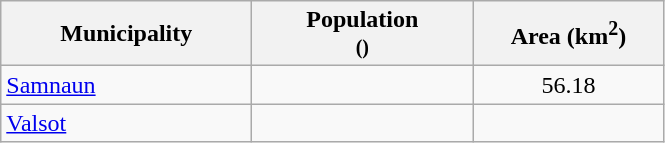<table class="wikitable">
<tr>
<th width="160">Municipality</th>
<th width="140">Population <small><br>()</small></th>
<th width="120">Area (km<sup>2</sup>)</th>
</tr>
<tr>
<td><a href='#'>Samnaun</a></td>
<td align="center"></td>
<td align="center">56.18</td>
</tr>
<tr>
<td><a href='#'>Valsot</a></td>
<td align="center"></td>
<td align="center"></td>
</tr>
</table>
